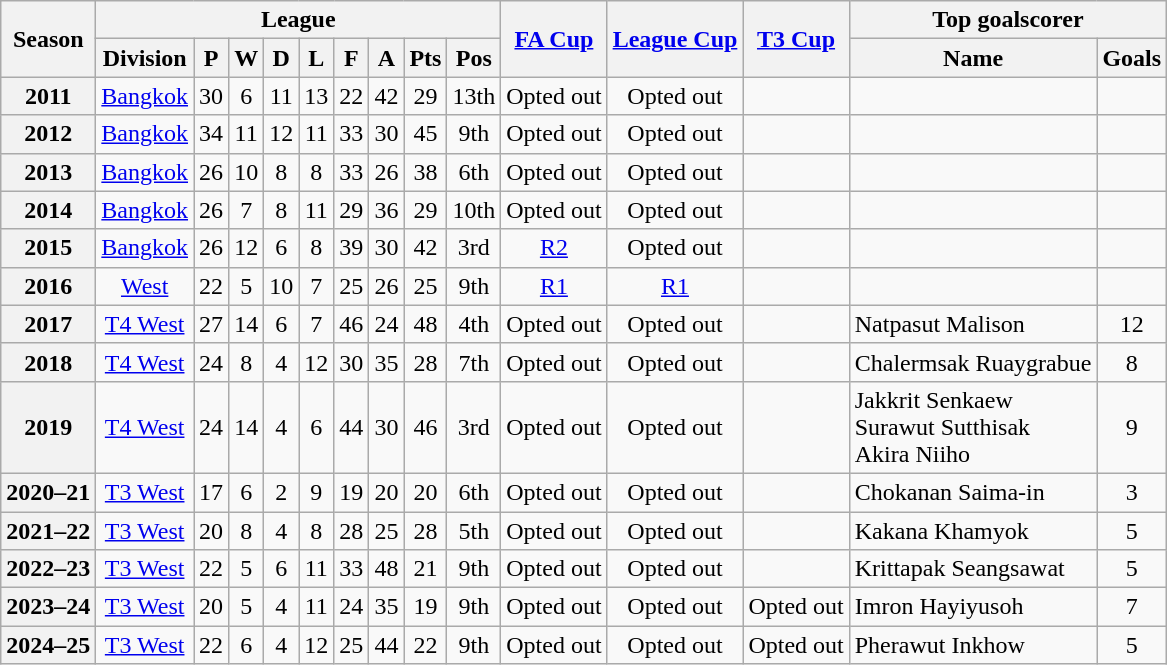<table class="wikitable" style="text-align: center">
<tr>
<th rowspan=2>Season</th>
<th colspan=9>League</th>
<th rowspan=2><a href='#'>FA Cup</a></th>
<th rowspan=2><a href='#'>League Cup</a></th>
<th rowspan=2><a href='#'>T3 Cup</a></th>
<th colspan=2>Top goalscorer</th>
</tr>
<tr>
<th>Division</th>
<th>P</th>
<th>W</th>
<th>D</th>
<th>L</th>
<th>F</th>
<th>A</th>
<th>Pts</th>
<th>Pos</th>
<th>Name</th>
<th>Goals</th>
</tr>
<tr>
<th>2011</th>
<td><a href='#'>Bangkok</a></td>
<td>30</td>
<td>6</td>
<td>11</td>
<td>13</td>
<td>22</td>
<td>42</td>
<td>29</td>
<td>13th</td>
<td>Opted out</td>
<td>Opted out</td>
<td></td>
<td></td>
<td></td>
</tr>
<tr>
<th>2012</th>
<td><a href='#'>Bangkok</a></td>
<td>34</td>
<td>11</td>
<td>12</td>
<td>11</td>
<td>33</td>
<td>30</td>
<td>45</td>
<td>9th</td>
<td>Opted out</td>
<td>Opted out</td>
<td></td>
<td></td>
<td></td>
</tr>
<tr>
<th>2013</th>
<td><a href='#'>Bangkok</a></td>
<td>26</td>
<td>10</td>
<td>8</td>
<td>8</td>
<td>33</td>
<td>26</td>
<td>38</td>
<td>6th</td>
<td>Opted out</td>
<td>Opted out</td>
<td></td>
<td></td>
<td></td>
</tr>
<tr>
<th>2014</th>
<td><a href='#'>Bangkok</a></td>
<td>26</td>
<td>7</td>
<td>8</td>
<td>11</td>
<td>29</td>
<td>36</td>
<td>29</td>
<td>10th</td>
<td>Opted out</td>
<td>Opted out</td>
<td></td>
<td></td>
<td></td>
</tr>
<tr>
<th>2015</th>
<td><a href='#'>Bangkok</a></td>
<td>26</td>
<td>12</td>
<td>6</td>
<td>8</td>
<td>39</td>
<td>30</td>
<td>42</td>
<td>3rd</td>
<td><a href='#'>R2</a></td>
<td>Opted out</td>
<td></td>
<td></td>
<td></td>
</tr>
<tr>
<th>2016</th>
<td><a href='#'>West</a></td>
<td>22</td>
<td>5</td>
<td>10</td>
<td>7</td>
<td>25</td>
<td>26</td>
<td>25</td>
<td>9th</td>
<td><a href='#'>R1</a></td>
<td><a href='#'>R1</a></td>
<td></td>
<td></td>
<td></td>
</tr>
<tr>
<th>2017</th>
<td><a href='#'>T4 West</a></td>
<td>27</td>
<td>14</td>
<td>6</td>
<td>7</td>
<td>46</td>
<td>24</td>
<td>48</td>
<td>4th</td>
<td>Opted out</td>
<td>Opted out</td>
<td></td>
<td align="left"> Natpasut Malison</td>
<td>12</td>
</tr>
<tr>
<th>2018</th>
<td><a href='#'>T4 West</a></td>
<td>24</td>
<td>8</td>
<td>4</td>
<td>12</td>
<td>30</td>
<td>35</td>
<td>28</td>
<td>7th</td>
<td>Opted out</td>
<td>Opted out</td>
<td></td>
<td align="left"> Chalermsak Ruaygrabue</td>
<td>8</td>
</tr>
<tr>
<th>2019</th>
<td><a href='#'>T4 West</a></td>
<td>24</td>
<td>14</td>
<td>4</td>
<td>6</td>
<td>44</td>
<td>30</td>
<td>46</td>
<td>3rd</td>
<td>Opted out</td>
<td>Opted out</td>
<td></td>
<td align="left"> Jakkrit Senkaew<br> Surawut Sutthisak<br> Akira Niiho</td>
<td>9</td>
</tr>
<tr>
<th>2020–21</th>
<td><a href='#'>T3 West</a></td>
<td>17</td>
<td>6</td>
<td>2</td>
<td>9</td>
<td>19</td>
<td>20</td>
<td>20</td>
<td>6th</td>
<td>Opted out</td>
<td>Opted out</td>
<td></td>
<td align="left"> Chokanan Saima-in</td>
<td>3</td>
</tr>
<tr>
<th>2021–22</th>
<td><a href='#'>T3 West</a></td>
<td>20</td>
<td>8</td>
<td>4</td>
<td>8</td>
<td>28</td>
<td>25</td>
<td>28</td>
<td>5th</td>
<td>Opted out</td>
<td>Opted out</td>
<td></td>
<td align="left"> Kakana Khamyok</td>
<td>5</td>
</tr>
<tr>
<th>2022–23</th>
<td><a href='#'>T3 West</a></td>
<td>22</td>
<td>5</td>
<td>6</td>
<td>11</td>
<td>33</td>
<td>48</td>
<td>21</td>
<td>9th</td>
<td>Opted out</td>
<td>Opted out</td>
<td></td>
<td align="left"> Krittapak Seangsawat</td>
<td>5</td>
</tr>
<tr>
<th>2023–24</th>
<td><a href='#'>T3 West</a></td>
<td>20</td>
<td>5</td>
<td>4</td>
<td>11</td>
<td>24</td>
<td>35</td>
<td>19</td>
<td>9th</td>
<td>Opted out</td>
<td>Opted out</td>
<td>Opted out</td>
<td align="left"> Imron Hayiyusoh</td>
<td>7</td>
</tr>
<tr>
<th>2024–25</th>
<td><a href='#'>T3 West</a></td>
<td>22</td>
<td>6</td>
<td>4</td>
<td>12</td>
<td>25</td>
<td>44</td>
<td>22</td>
<td>9th</td>
<td>Opted out</td>
<td>Opted out</td>
<td>Opted out</td>
<td align="left"> Pherawut Inkhow</td>
<td>5</td>
</tr>
</table>
